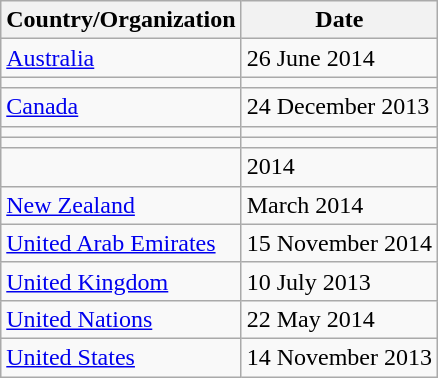<table class="wikitable sortable">
<tr>
<th>Country/Organization</th>
<th data-sort-type="date">Date</th>
</tr>
<tr>
<td> <a href='#'>Australia</a></td>
<td>26 June 2014</td>
</tr>
<tr>
<td></td>
<td></td>
</tr>
<tr>
<td> <a href='#'>Canada</a></td>
<td>24 December 2013</td>
</tr>
<tr>
<td></td>
<td></td>
</tr>
<tr>
<td></td>
<td></td>
</tr>
<tr>
<td></td>
<td>2014</td>
</tr>
<tr>
<td> <a href='#'>New Zealand</a></td>
<td>March 2014</td>
</tr>
<tr>
<td> <a href='#'>United Arab Emirates</a></td>
<td>15 November 2014</td>
</tr>
<tr>
<td> <a href='#'>United Kingdom</a></td>
<td>10 July 2013</td>
</tr>
<tr>
<td> <a href='#'>United Nations</a></td>
<td>22 May 2014</td>
</tr>
<tr>
<td> <a href='#'>United States</a></td>
<td>14 November 2013</td>
</tr>
</table>
